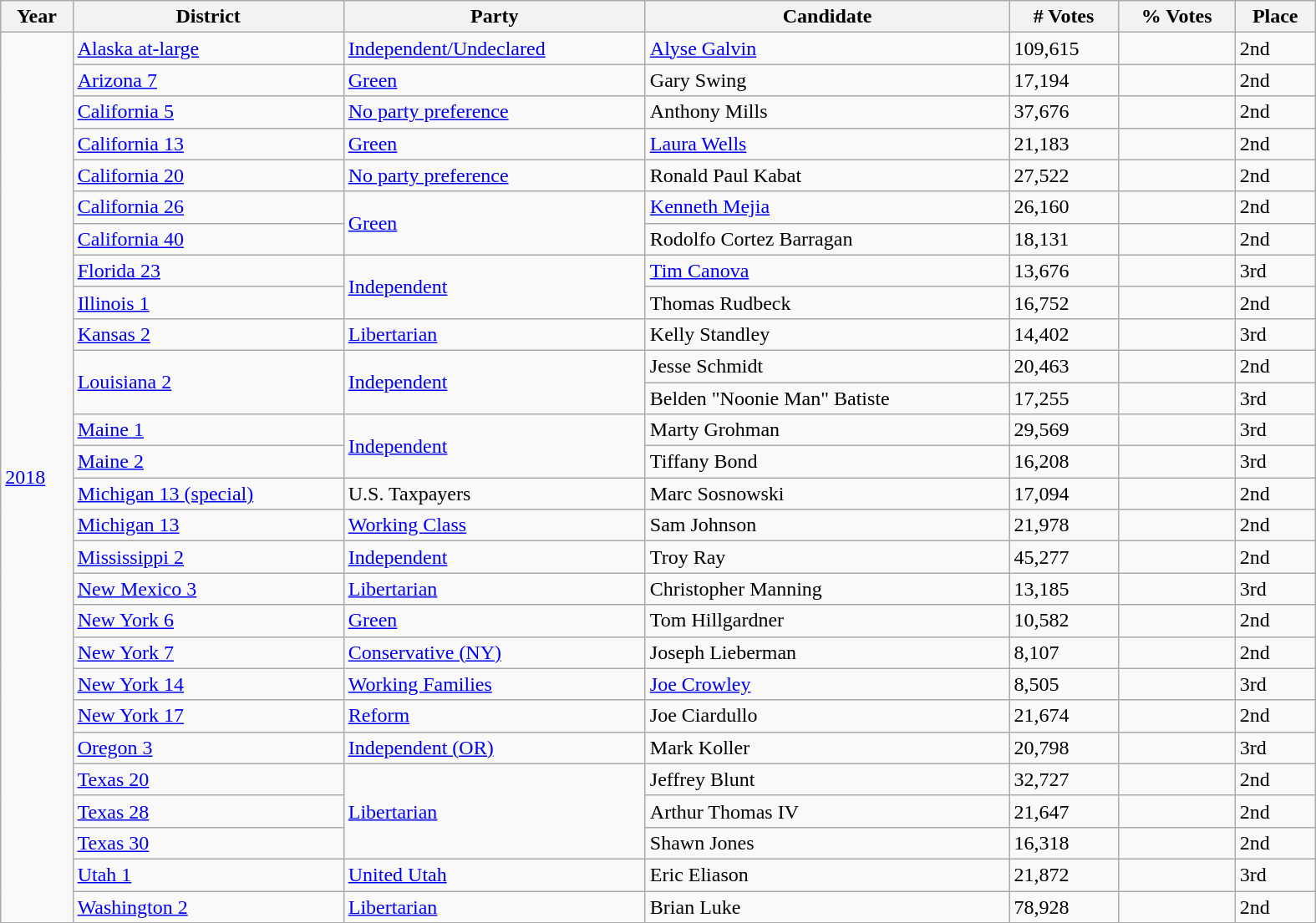<table class="wikitable sortable collapsible collapsed sortable" style="width:1050px">
<tr>
<th>Year</th>
<th>District</th>
<th>Party</th>
<th>Candidate</th>
<th># Votes</th>
<th>% Votes</th>
<th>Place</th>
</tr>
<tr>
<td rowspan=28><a href='#'>2018</a></td>
<td><a href='#'>Alaska at-large</a></td>
<td><a href='#'>Independent/Undeclared</a></td>
<td><a href='#'>Alyse Galvin</a></td>
<td>109,615</td>
<td></td>
<td>2nd</td>
</tr>
<tr>
<td><a href='#'>Arizona 7</a></td>
<td><a href='#'>Green</a></td>
<td>Gary Swing</td>
<td>17,194</td>
<td></td>
<td>2nd</td>
</tr>
<tr>
<td><a href='#'>California 5</a></td>
<td><a href='#'>No party preference</a></td>
<td>Anthony Mills</td>
<td>37,676</td>
<td></td>
<td>2nd</td>
</tr>
<tr>
<td><a href='#'>California 13</a></td>
<td><a href='#'>Green</a></td>
<td><a href='#'>Laura Wells</a></td>
<td>21,183</td>
<td></td>
<td>2nd</td>
</tr>
<tr>
<td><a href='#'>California 20</a></td>
<td><a href='#'>No party preference</a></td>
<td>Ronald Paul Kabat</td>
<td>27,522</td>
<td></td>
<td>2nd</td>
</tr>
<tr>
<td><a href='#'>California 26</a></td>
<td rowspan=2><a href='#'>Green</a></td>
<td><a href='#'>Kenneth Mejia</a></td>
<td>26,160</td>
<td></td>
<td>2nd</td>
</tr>
<tr>
<td><a href='#'>California 40</a></td>
<td>Rodolfo Cortez Barragan</td>
<td>18,131</td>
<td></td>
<td>2nd</td>
</tr>
<tr>
<td><a href='#'>Florida 23</a></td>
<td rowspan=2><a href='#'>Independent</a></td>
<td><a href='#'>Tim Canova</a></td>
<td>13,676</td>
<td></td>
<td>3rd</td>
</tr>
<tr>
<td><a href='#'>Illinois 1</a></td>
<td>Thomas Rudbeck</td>
<td>16,752</td>
<td></td>
<td>2nd</td>
</tr>
<tr>
<td><a href='#'>Kansas 2</a></td>
<td><a href='#'>Libertarian</a></td>
<td>Kelly Standley</td>
<td>14,402</td>
<td></td>
<td>3rd</td>
</tr>
<tr>
<td rowspan=2><a href='#'>Louisiana 2</a></td>
<td rowspan=2><a href='#'>Independent</a></td>
<td>Jesse Schmidt</td>
<td>20,463</td>
<td></td>
<td>2nd</td>
</tr>
<tr>
<td>Belden "Noonie Man" Batiste</td>
<td>17,255</td>
<td></td>
<td>3rd</td>
</tr>
<tr>
<td><a href='#'>Maine 1</a></td>
<td rowspan=2><a href='#'>Independent</a></td>
<td>Marty Grohman</td>
<td>29,569</td>
<td></td>
<td>3rd</td>
</tr>
<tr>
<td><a href='#'>Maine 2</a></td>
<td>Tiffany Bond</td>
<td>16,208</td>
<td></td>
<td>3rd</td>
</tr>
<tr>
<td><a href='#'>Michigan 13 (special)</a></td>
<td>U.S. Taxpayers</td>
<td>Marc Sosnowski</td>
<td>17,094</td>
<td></td>
<td>2nd</td>
</tr>
<tr>
<td><a href='#'>Michigan 13</a></td>
<td><a href='#'>Working Class</a></td>
<td>Sam Johnson</td>
<td>21,978</td>
<td></td>
<td>2nd</td>
</tr>
<tr>
<td><a href='#'>Mississippi 2</a></td>
<td><a href='#'>Independent</a></td>
<td>Troy Ray</td>
<td>45,277</td>
<td></td>
<td>2nd</td>
</tr>
<tr>
<td><a href='#'>New Mexico 3</a></td>
<td><a href='#'>Libertarian</a></td>
<td>Christopher Manning</td>
<td>13,185</td>
<td></td>
<td>3rd</td>
</tr>
<tr>
<td><a href='#'>New York 6</a></td>
<td><a href='#'>Green</a></td>
<td>Tom Hillgardner</td>
<td>10,582</td>
<td></td>
<td>2nd</td>
</tr>
<tr>
<td><a href='#'>New York 7</a></td>
<td><a href='#'>Conservative (NY)</a></td>
<td>Joseph Lieberman</td>
<td>8,107</td>
<td></td>
<td>2nd</td>
</tr>
<tr>
<td><a href='#'>New York 14</a></td>
<td><a href='#'>Working Families</a></td>
<td><a href='#'>Joe Crowley</a></td>
<td>8,505</td>
<td></td>
<td>3rd</td>
</tr>
<tr>
<td><a href='#'>New York 17</a></td>
<td><a href='#'>Reform</a></td>
<td>Joe Ciardullo</td>
<td>21,674</td>
<td></td>
<td>2nd</td>
</tr>
<tr>
<td><a href='#'>Oregon 3</a></td>
<td><a href='#'>Independent (OR)</a></td>
<td>Mark Koller</td>
<td>20,798</td>
<td></td>
<td>3rd</td>
</tr>
<tr>
<td><a href='#'>Texas 20</a></td>
<td rowspan=3><a href='#'>Libertarian</a></td>
<td>Jeffrey Blunt</td>
<td>32,727</td>
<td></td>
<td>2nd</td>
</tr>
<tr>
<td><a href='#'>Texas 28</a></td>
<td>Arthur Thomas IV</td>
<td>21,647</td>
<td></td>
<td>2nd</td>
</tr>
<tr>
<td><a href='#'>Texas 30</a></td>
<td>Shawn Jones</td>
<td>16,318</td>
<td></td>
<td>2nd</td>
</tr>
<tr>
<td><a href='#'>Utah 1</a></td>
<td><a href='#'>United Utah</a></td>
<td>Eric Eliason</td>
<td>21,872</td>
<td></td>
<td>3rd</td>
</tr>
<tr>
<td><a href='#'>Washington 2</a></td>
<td><a href='#'>Libertarian</a></td>
<td>Brian Luke</td>
<td>78,928</td>
<td></td>
<td>2nd</td>
</tr>
</table>
